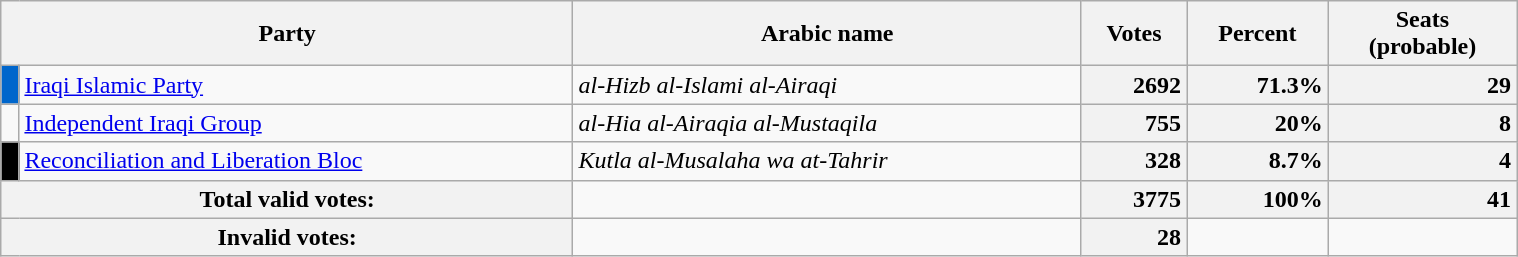<table class="wikitable" style="margin:auto; width:80%; white-space:nowrap; text-align:left;">
<tr>
<th colspan=2>Party</th>
<th>Arabic name</th>
<th>Votes</th>
<th>Percent</th>
<th>Seats <br>(probable)</th>
</tr>
<tr>
<td bgcolor="#0066CC"></td>
<td><a href='#'>Iraqi Islamic Party</a></td>
<td><em>al-Hizb al-Islami al-Airaqi</em></td>
<th style="text-align:right;">2692</th>
<th style="text-align:right;">71.3%</th>
<th style="text-align:right;">29</th>
</tr>
<tr>
<td></td>
<td><a href='#'>Independent Iraqi Group</a></td>
<td><em>al-Hia al-Airaqia al-Mustaqila</em></td>
<th style="text-align:right;">755</th>
<th style="text-align:right;">20%</th>
<th style="text-align:right;">8</th>
</tr>
<tr>
<td bgcolor="#000000"></td>
<td><a href='#'>Reconciliation and Liberation Bloc</a></td>
<td><em>Kutla al-Musalaha wa at-Tahrir</em></td>
<th style="text-align:right;">328</th>
<th style="text-align:right;">8.7%</th>
<th style="text-align:right;">4</th>
</tr>
<tr>
<th colspan=2>Total valid votes:</th>
<td></td>
<th style="text-align:right;">3775</th>
<th style="text-align:right;">100%</th>
<th style="text-align:right;">41</th>
</tr>
<tr>
<th colspan=2>Invalid votes:</th>
<td></td>
<th style="text-align:right;">28</th>
<td></td>
</tr>
</table>
